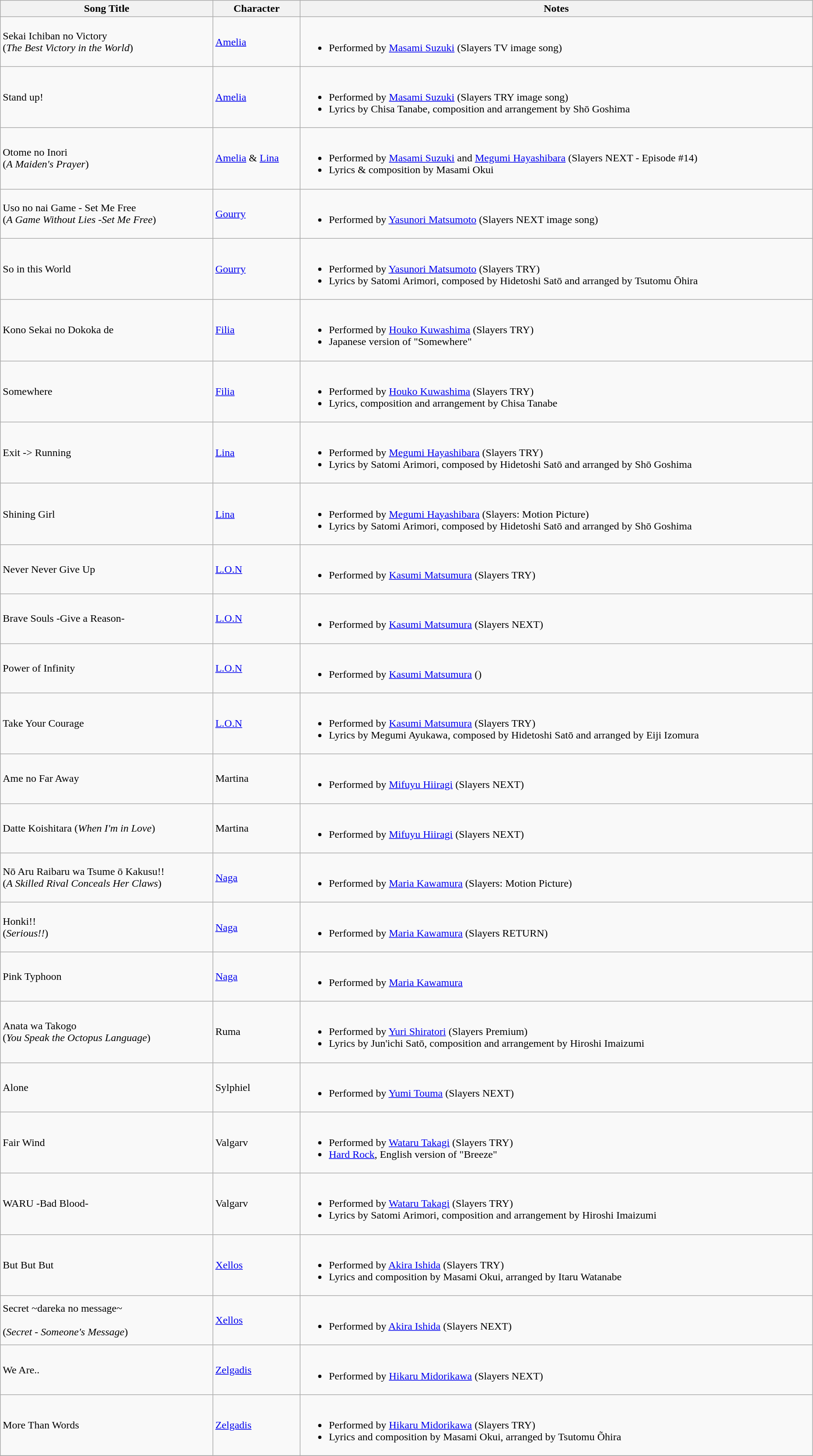<table class="wikitable" width=98%>
<tr>
<th>Song Title</th>
<th>Character</th>
<th>Notes</th>
</tr>
<tr>
<td>Sekai Ichiban no Victory <br>(<em>The Best Victory in the World</em>)</td>
<td><a href='#'>Amelia</a></td>
<td><br><ul><li>Performed by <a href='#'>Masami Suzuki</a> (Slayers TV image song)</li></ul></td>
</tr>
<tr>
<td>Stand up!</td>
<td><a href='#'>Amelia</a></td>
<td><br><ul><li>Performed by <a href='#'>Masami Suzuki</a> (Slayers TRY image song)</li><li>Lyrics by Chisa Tanabe, composition and arrangement by Shō Goshima</li></ul></td>
</tr>
<tr>
<td>Otome no Inori <br> (<em>A Maiden's Prayer</em>)</td>
<td><a href='#'>Amelia</a> & <a href='#'>Lina</a></td>
<td><br><ul><li>Performed by <a href='#'>Masami Suzuki</a> and <a href='#'>Megumi Hayashibara</a> (Slayers NEXT - Episode #14)</li><li>Lyrics & composition by Masami Okui</li></ul></td>
</tr>
<tr>
<td>Uso no nai Game - Set Me Free <br> (<em>A Game Without Lies -Set Me Free</em>)</td>
<td><a href='#'>Gourry</a></td>
<td><br><ul><li>Performed by <a href='#'>Yasunori Matsumoto</a> (Slayers NEXT image song)</li></ul></td>
</tr>
<tr>
<td>So in this World</td>
<td><a href='#'>Gourry</a></td>
<td><br><ul><li>Performed by <a href='#'>Yasunori Matsumoto</a> (Slayers TRY)</li><li>Lyrics by Satomi Arimori, composed by Hidetoshi Satō and arranged by Tsutomu Ōhira</li></ul></td>
</tr>
<tr>
<td>Kono Sekai no Dokoka de</td>
<td><a href='#'>Filia</a></td>
<td><br><ul><li>Performed by <a href='#'>Houko Kuwashima</a> (Slayers TRY)</li><li>Japanese version of "Somewhere"</li></ul></td>
</tr>
<tr>
<td>Somewhere</td>
<td><a href='#'>Filia</a></td>
<td><br><ul><li>Performed by <a href='#'>Houko Kuwashima</a> (Slayers TRY)</li><li>Lyrics, composition and arrangement by Chisa Tanabe</li></ul></td>
</tr>
<tr>
<td>Exit -> Running</td>
<td><a href='#'>Lina</a></td>
<td><br><ul><li>Performed by <a href='#'>Megumi Hayashibara</a> (Slayers TRY)</li><li>Lyrics by Satomi Arimori, composed by Hidetoshi Satō and arranged by Shō Goshima</li></ul></td>
</tr>
<tr>
<td>Shining Girl</td>
<td><a href='#'>Lina</a></td>
<td><br><ul><li>Performed by <a href='#'>Megumi Hayashibara</a> (Slayers: Motion Picture)</li><li>Lyrics by Satomi Arimori, composed by Hidetoshi Satō and arranged by Shō Goshima</li></ul></td>
</tr>
<tr>
<td>Never Never Give Up</td>
<td><a href='#'>L.O.N</a></td>
<td><br><ul><li>Performed by <a href='#'>Kasumi Matsumura</a> (Slayers TRY)</li></ul></td>
</tr>
<tr>
<td>Brave Souls -Give a Reason-</td>
<td><a href='#'>L.O.N</a></td>
<td><br><ul><li>Performed by <a href='#'>Kasumi Matsumura</a> (Slayers NEXT)</li></ul></td>
</tr>
<tr>
<td>Power of Infinity</td>
<td><a href='#'>L.O.N</a></td>
<td><br><ul><li>Performed by <a href='#'>Kasumi Matsumura</a> ()</li></ul></td>
</tr>
<tr>
<td>Take Your Courage</td>
<td><a href='#'>L.O.N</a></td>
<td><br><ul><li>Performed by <a href='#'>Kasumi Matsumura</a> (Slayers TRY)</li><li>Lyrics by Megumi Ayukawa, composed by Hidetoshi Satō and arranged by Eiji Izomura</li></ul></td>
</tr>
<tr>
<td>Ame no Far Away</td>
<td>Martina</td>
<td><br><ul><li>Performed by <a href='#'>Mifuyu Hiiragi</a> (Slayers NEXT)</li></ul></td>
</tr>
<tr>
<td>Datte Koishitara (<em>When I'm in Love</em>)</td>
<td>Martina</td>
<td><br><ul><li>Performed by <a href='#'>Mifuyu Hiiragi</a> (Slayers NEXT)</li></ul></td>
</tr>
<tr>
<td>Nō Aru Raibaru wa Tsume ō Kakusu!! <br> (<em>A Skilled Rival Conceals Her Claws</em>)</td>
<td><a href='#'>Naga</a></td>
<td><br><ul><li>Performed by <a href='#'>Maria Kawamura</a> (Slayers: Motion Picture)</li></ul></td>
</tr>
<tr>
<td>Honki!! <br> (<em>Serious!!</em>)</td>
<td><a href='#'>Naga</a></td>
<td><br><ul><li>Performed by <a href='#'>Maria Kawamura</a> (Slayers RETURN)</li></ul></td>
</tr>
<tr>
<td>Pink Typhoon</td>
<td><a href='#'>Naga</a></td>
<td><br><ul><li>Performed by <a href='#'>Maria Kawamura</a></li></ul></td>
</tr>
<tr>
<td>Anata wa Takogo <br> (<em>You Speak the Octopus Language</em>)</td>
<td>Ruma</td>
<td><br><ul><li>Performed by <a href='#'>Yuri Shiratori</a> (Slayers Premium)</li><li>Lyrics by Jun'ichi Satō, composition and arrangement by Hiroshi Imaizumi</li></ul></td>
</tr>
<tr>
<td>Alone</td>
<td>Sylphiel</td>
<td><br><ul><li>Performed by <a href='#'>Yumi Touma</a> (Slayers NEXT)</li></ul></td>
</tr>
<tr>
<td>Fair Wind</td>
<td>Valgarv</td>
<td><br><ul><li>Performed by <a href='#'>Wataru Takagi</a> (Slayers TRY)</li><li><a href='#'>Hard Rock</a>, English version of "Breeze"</li></ul></td>
</tr>
<tr>
<td>WARU -Bad Blood-</td>
<td>Valgarv</td>
<td><br><ul><li>Performed by <a href='#'>Wataru Takagi</a> (Slayers TRY)</li><li>Lyrics by Satomi Arimori, composition and arrangement by Hiroshi Imaizumi</li></ul></td>
</tr>
<tr>
<td>But But But</td>
<td><a href='#'>Xellos</a></td>
<td><br><ul><li>Performed by <a href='#'>Akira Ishida</a> (Slayers TRY)</li><li>Lyrics and composition by Masami Okui, arranged by Itaru Watanabe</li></ul></td>
</tr>
<tr>
<td>Secret ~dareka no message~ <br><br>(<em>Secret - Someone's Message</em>)</td>
<td><a href='#'>Xellos</a></td>
<td><br><ul><li>Performed by <a href='#'>Akira Ishida</a> (Slayers NEXT)</li></ul></td>
</tr>
<tr>
<td>We Are..</td>
<td><a href='#'>Zelgadis</a></td>
<td><br><ul><li>Performed by <a href='#'>Hikaru Midorikawa</a> (Slayers NEXT)</li></ul></td>
</tr>
<tr>
<td>More Than Words</td>
<td><a href='#'>Zelgadis</a></td>
<td><br><ul><li>Performed by <a href='#'>Hikaru Midorikawa</a> (Slayers TRY)</li><li>Lyrics and composition by Masami Okui, arranged by Tsutomu Õhira</li></ul></td>
</tr>
<tr>
</tr>
</table>
